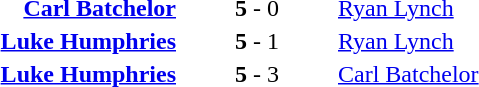<table style="text-align:center">
<tr>
<th width=223></th>
<th width=100></th>
<th width=223></th>
</tr>
<tr>
<td align=right><strong><a href='#'>Carl Batchelor</a></strong> </td>
<td><strong>5</strong> - 0</td>
<td align=left> <a href='#'>Ryan Lynch</a></td>
</tr>
<tr>
<td align=right><strong><a href='#'>Luke Humphries</a></strong> </td>
<td><strong>5</strong> - 1</td>
<td align=left> <a href='#'>Ryan Lynch</a></td>
</tr>
<tr>
<td align=right><strong><a href='#'>Luke Humphries</a></strong> </td>
<td><strong>5</strong> - 3</td>
<td align=left> <a href='#'>Carl Batchelor</a></td>
</tr>
</table>
